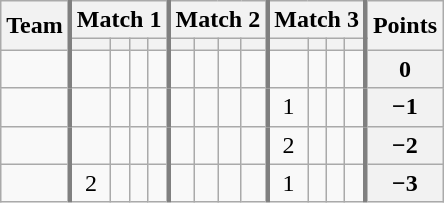<table class="wikitable sortable" style="text-align:center;">
<tr>
<th rowspan=2>Team</th>
<th colspan=4 style="border-left:3px solid gray">Match 1</th>
<th colspan=4 style="border-left:3px solid gray">Match 2</th>
<th colspan=4 style="border-left:3px solid gray">Match 3</th>
<th rowspan=2 style="border-left:3px solid gray">Points</th>
</tr>
<tr>
<th style="border-left:3px solid gray"></th>
<th></th>
<th></th>
<th></th>
<th style="border-left:3px solid gray"></th>
<th></th>
<th></th>
<th></th>
<th style="border-left:3px solid gray"></th>
<th></th>
<th></th>
<th></th>
</tr>
<tr>
<td align=left></td>
<td style="border-left:3px solid gray"></td>
<td></td>
<td></td>
<td></td>
<td style="border-left:3px solid gray"></td>
<td></td>
<td></td>
<td></td>
<td style="border-left:3px solid gray"></td>
<td></td>
<td></td>
<td></td>
<th style="border-left:3px solid gray">0</th>
</tr>
<tr>
<td align=left></td>
<td style="border-left:3px solid gray"></td>
<td></td>
<td></td>
<td></td>
<td style="border-left:3px solid gray"></td>
<td></td>
<td></td>
<td></td>
<td style="border-left:3px solid gray">1</td>
<td></td>
<td></td>
<td></td>
<th style="border-left:3px solid gray">−1</th>
</tr>
<tr>
<td align=left></td>
<td style="border-left:3px solid gray"></td>
<td></td>
<td></td>
<td></td>
<td style="border-left:3px solid gray"></td>
<td></td>
<td></td>
<td></td>
<td style="border-left:3px solid gray">2</td>
<td></td>
<td></td>
<td></td>
<th style="border-left:3px solid gray">−2</th>
</tr>
<tr>
<td align=left></td>
<td style="border-left:3px solid gray">2</td>
<td></td>
<td></td>
<td></td>
<td style="border-left:3px solid gray"></td>
<td></td>
<td></td>
<td></td>
<td style="border-left:3px solid gray">1</td>
<td></td>
<td></td>
<td></td>
<th style="border-left:3px solid gray">−3</th>
</tr>
</table>
